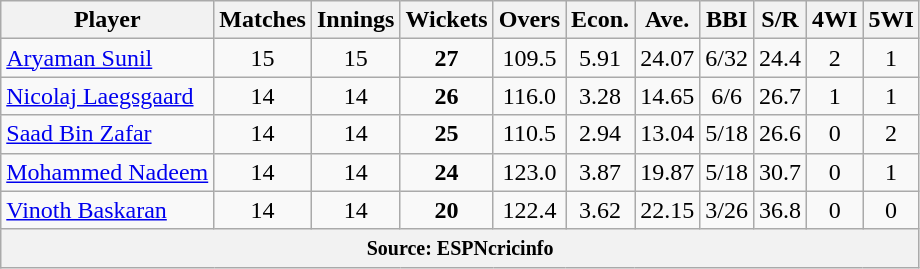<table class="wikitable" style="text-align: center">
<tr>
<th>Player</th>
<th>Matches</th>
<th>Innings</th>
<th>Wickets</th>
<th>Overs</th>
<th>Econ.</th>
<th>Ave.</th>
<th>BBI</th>
<th>S/R</th>
<th>4WI</th>
<th>5WI</th>
</tr>
<tr>
<td style="text-align:left"> <a href='#'>Aryaman Sunil</a></td>
<td>15</td>
<td>15</td>
<td><strong>27</strong></td>
<td>109.5</td>
<td>5.91</td>
<td>24.07</td>
<td>6/32</td>
<td>24.4</td>
<td>2</td>
<td>1</td>
</tr>
<tr>
<td style="text-align:left"> <a href='#'>Nicolaj Laegsgaard</a></td>
<td>14</td>
<td>14</td>
<td><strong>26</strong></td>
<td>116.0</td>
<td>3.28</td>
<td>14.65</td>
<td>6/6</td>
<td>26.7</td>
<td>1</td>
<td>1</td>
</tr>
<tr>
<td style="text-align:left"> <a href='#'>Saad Bin Zafar</a></td>
<td>14</td>
<td>14</td>
<td><strong>25</strong></td>
<td>110.5</td>
<td>2.94</td>
<td>13.04</td>
<td>5/18</td>
<td>26.6</td>
<td>0</td>
<td>2</td>
</tr>
<tr>
<td style="text-align:left"> <a href='#'>Mohammed Nadeem</a></td>
<td>14</td>
<td>14</td>
<td><strong>24</strong></td>
<td>123.0</td>
<td>3.87</td>
<td>19.87</td>
<td>5/18</td>
<td>30.7</td>
<td>0</td>
<td>1</td>
</tr>
<tr>
<td style="text-align:left"> <a href='#'>Vinoth Baskaran</a></td>
<td>14</td>
<td>14</td>
<td><strong>20</strong></td>
<td>122.4</td>
<td>3.62</td>
<td>22.15</td>
<td>3/26</td>
<td>36.8</td>
<td>0</td>
<td>0</td>
</tr>
<tr>
<th colspan="11"><small>Source: ESPNcricinfo</small></th>
</tr>
</table>
